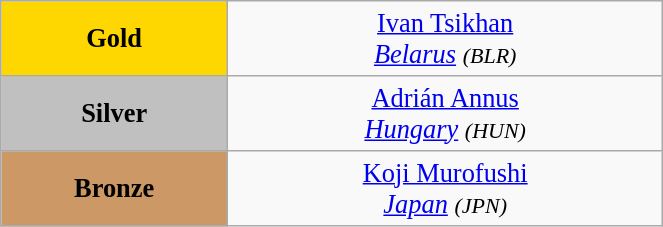<table class="wikitable" style=" text-align:center; font-size:110%;" width="35%">
<tr>
<td bgcolor="gold"><strong>Gold</strong></td>
<td> <a href='#'>Ivan Tsikhan</a><br><em><a href='#'>Belarus</a> <small>(BLR)</small></em></td>
</tr>
<tr>
<td bgcolor="silver"><strong>Silver</strong></td>
<td> <a href='#'>Adrián Annus</a><br><em><a href='#'>Hungary</a> <small>(HUN)</small></em></td>
</tr>
<tr>
<td bgcolor="CC9966"><strong>Bronze</strong></td>
<td> <a href='#'>Koji Murofushi</a><br><em><a href='#'>Japan</a> <small>(JPN)</small></em></td>
</tr>
</table>
